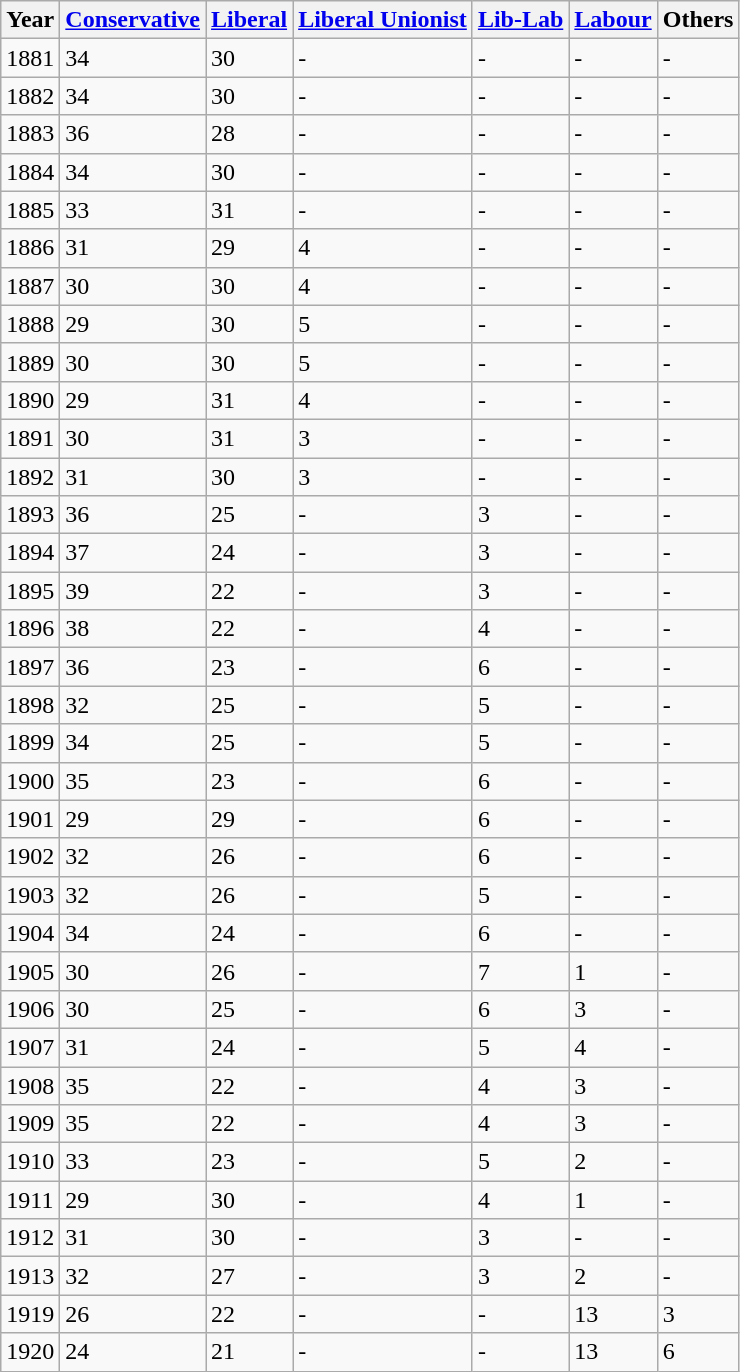<table class="wikitable sortable">
<tr>
<th>Year</th>
<th><a href='#'>Conservative</a></th>
<th><a href='#'>Liberal</a></th>
<th><a href='#'>Liberal Unionist</a></th>
<th><a href='#'>Lib-Lab</a></th>
<th><a href='#'>Labour</a></th>
<th>Others</th>
</tr>
<tr>
<td>1881</td>
<td>34</td>
<td>30</td>
<td>-</td>
<td>-</td>
<td>-</td>
<td>-</td>
</tr>
<tr>
<td>1882</td>
<td>34</td>
<td>30</td>
<td>-</td>
<td>-</td>
<td>-</td>
<td>-</td>
</tr>
<tr>
<td>1883</td>
<td>36</td>
<td>28</td>
<td>-</td>
<td>-</td>
<td>-</td>
<td>-</td>
</tr>
<tr>
<td>1884</td>
<td>34</td>
<td>30</td>
<td>-</td>
<td>-</td>
<td>-</td>
<td>-</td>
</tr>
<tr>
<td>1885</td>
<td>33</td>
<td>31</td>
<td>-</td>
<td>-</td>
<td>-</td>
<td>-</td>
</tr>
<tr>
<td>1886</td>
<td>31</td>
<td>29</td>
<td>4</td>
<td>-</td>
<td>-</td>
<td>-</td>
</tr>
<tr>
<td>1887</td>
<td>30</td>
<td>30</td>
<td>4</td>
<td>-</td>
<td>-</td>
<td>-</td>
</tr>
<tr>
<td>1888</td>
<td>29</td>
<td>30</td>
<td>5</td>
<td>-</td>
<td>-</td>
<td>-</td>
</tr>
<tr>
<td>1889</td>
<td>30</td>
<td>30</td>
<td>5</td>
<td>-</td>
<td>-</td>
<td>-</td>
</tr>
<tr>
<td>1890</td>
<td>29</td>
<td>31</td>
<td>4</td>
<td>-</td>
<td>-</td>
<td>-</td>
</tr>
<tr>
<td>1891</td>
<td>30</td>
<td>31</td>
<td>3</td>
<td>-</td>
<td>-</td>
<td>-</td>
</tr>
<tr>
<td>1892</td>
<td>31</td>
<td>30</td>
<td>3</td>
<td>-</td>
<td>-</td>
<td>-</td>
</tr>
<tr>
<td>1893</td>
<td>36</td>
<td>25</td>
<td>-</td>
<td>3</td>
<td>-</td>
<td>-</td>
</tr>
<tr>
<td>1894</td>
<td>37</td>
<td>24</td>
<td>-</td>
<td>3</td>
<td>-</td>
<td>-</td>
</tr>
<tr>
<td>1895</td>
<td>39</td>
<td>22</td>
<td>-</td>
<td>3</td>
<td>-</td>
<td>-</td>
</tr>
<tr>
<td>1896</td>
<td>38</td>
<td>22</td>
<td>-</td>
<td>4</td>
<td>-</td>
<td>-</td>
</tr>
<tr>
<td>1897</td>
<td>36</td>
<td>23</td>
<td>-</td>
<td>6</td>
<td>-</td>
<td>-</td>
</tr>
<tr>
<td>1898</td>
<td>32</td>
<td>25</td>
<td>-</td>
<td>5</td>
<td>-</td>
<td>-</td>
</tr>
<tr>
<td>1899</td>
<td>34</td>
<td>25</td>
<td>-</td>
<td>5</td>
<td>-</td>
<td>-</td>
</tr>
<tr>
<td>1900</td>
<td>35</td>
<td>23</td>
<td>-</td>
<td>6</td>
<td>-</td>
<td>-</td>
</tr>
<tr>
<td>1901</td>
<td>29</td>
<td>29</td>
<td>-</td>
<td>6</td>
<td>-</td>
<td>-</td>
</tr>
<tr>
<td>1902</td>
<td>32</td>
<td>26</td>
<td>-</td>
<td>6</td>
<td>-</td>
<td>-</td>
</tr>
<tr>
<td>1903</td>
<td>32</td>
<td>26</td>
<td>-</td>
<td>5</td>
<td>-</td>
<td>-</td>
</tr>
<tr>
<td>1904</td>
<td>34</td>
<td>24</td>
<td>-</td>
<td>6</td>
<td>-</td>
<td>-</td>
</tr>
<tr>
<td>1905</td>
<td>30</td>
<td>26</td>
<td>-</td>
<td>7</td>
<td>1</td>
<td>-</td>
</tr>
<tr>
<td>1906</td>
<td>30</td>
<td>25</td>
<td>-</td>
<td>6</td>
<td>3</td>
<td>-</td>
</tr>
<tr>
<td>1907</td>
<td>31</td>
<td>24</td>
<td>-</td>
<td>5</td>
<td>4</td>
<td>-</td>
</tr>
<tr>
<td>1908</td>
<td>35</td>
<td>22</td>
<td>-</td>
<td>4</td>
<td>3</td>
<td>-</td>
</tr>
<tr>
<td>1909</td>
<td>35</td>
<td>22</td>
<td>-</td>
<td>4</td>
<td>3</td>
<td>-</td>
</tr>
<tr>
<td>1910</td>
<td>33</td>
<td>23</td>
<td>-</td>
<td>5</td>
<td>2</td>
<td>-</td>
</tr>
<tr>
<td>1911</td>
<td>29</td>
<td>30</td>
<td>-</td>
<td>4</td>
<td>1</td>
<td>-</td>
</tr>
<tr>
<td>1912</td>
<td>31</td>
<td>30</td>
<td>-</td>
<td>3</td>
<td>-</td>
<td>-</td>
</tr>
<tr>
<td>1913</td>
<td>32</td>
<td>27</td>
<td>-</td>
<td>3</td>
<td>2</td>
<td>-</td>
</tr>
<tr>
<td>1919</td>
<td>26</td>
<td>22</td>
<td>-</td>
<td>-</td>
<td>13</td>
<td>3</td>
</tr>
<tr>
<td>1920</td>
<td>24</td>
<td>21</td>
<td>-</td>
<td>-</td>
<td>13</td>
<td>6</td>
</tr>
</table>
